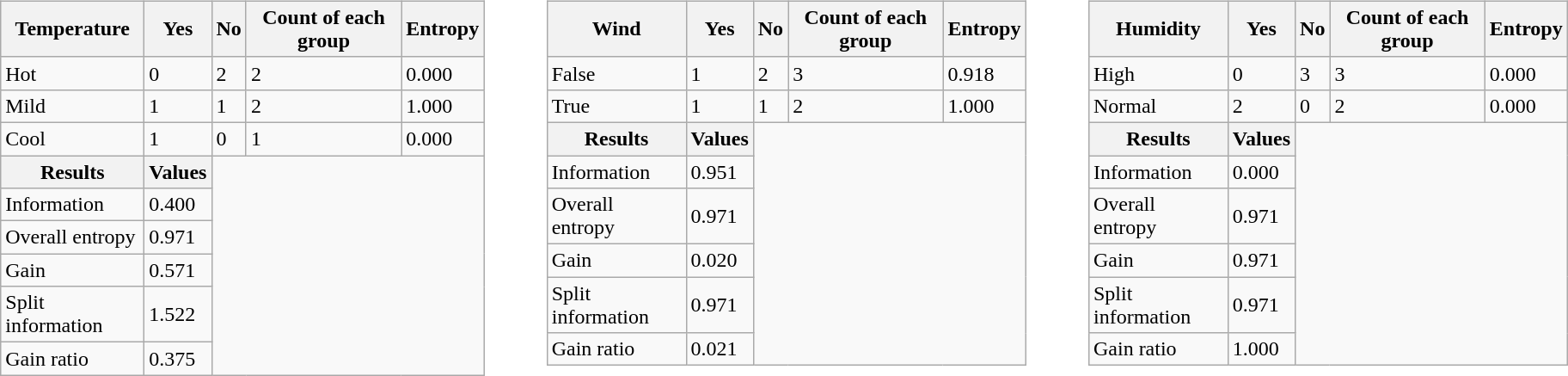<table style="border-collapse: collapse; width: ; background: ; color: ; border: ; margin: ;">
<tr>
<th style="text-align:center;"></th>
<th style="text-align:center;"></th>
</tr>
<tr style="vertical-align:top;">
<td style="border-right:0px solid rgb(0, 255, 0); padding-left:1em; padding-right:1em;"><br><table class="wikitable">
<tr>
<th>Temperature</th>
<th>Yes</th>
<th>No</th>
<th>Count of each group</th>
<th>Entropy</th>
</tr>
<tr>
<td>Hot</td>
<td>0</td>
<td>2</td>
<td>2</td>
<td>0.000</td>
</tr>
<tr>
<td>Mild</td>
<td>1</td>
<td>1</td>
<td>2</td>
<td>1.000</td>
</tr>
<tr>
<td>Cool</td>
<td>1</td>
<td>0</td>
<td>1</td>
<td>0.000</td>
</tr>
<tr>
<th>Results</th>
<th>Values</th>
</tr>
<tr>
<td>Information</td>
<td>0.400</td>
</tr>
<tr>
<td>Overall entropy</td>
<td>0.971</td>
</tr>
<tr>
<td>Gain</td>
<td>0.571</td>
</tr>
<tr>
<td>Split information</td>
<td>1.522</td>
</tr>
<tr>
<td>Gain ratio</td>
<td>0.375</td>
</tr>
</table>
</td>
<td style="padding-right:1em; padding-left:1em;"><br><table class="wikitable">
<tr>
<th>Wind</th>
<th>Yes</th>
<th>No</th>
<th>Count of each group</th>
<th>Entropy</th>
</tr>
<tr>
<td>False</td>
<td>1</td>
<td>2</td>
<td>3</td>
<td>0.918</td>
</tr>
<tr>
<td>True</td>
<td>1</td>
<td>1</td>
<td>2</td>
<td>1.000</td>
</tr>
<tr>
<th>Results</th>
<th>Values</th>
</tr>
<tr>
<td>Information</td>
<td>0.951</td>
</tr>
<tr>
<td>Overall entropy</td>
<td>0.971</td>
</tr>
<tr>
<td>Gain</td>
<td>0.020</td>
</tr>
<tr>
<td>Split information</td>
<td>0.971</td>
</tr>
<tr>
<td>Gain ratio</td>
<td>0.021</td>
</tr>
</table>
</td>
<td style="padding-right:1em; padding-left:1em;"><br><table class="wikitable">
<tr>
<th>Humidity</th>
<th>Yes</th>
<th>No</th>
<th>Count of each group</th>
<th>Entropy</th>
</tr>
<tr>
<td>High</td>
<td>0</td>
<td>3</td>
<td>3</td>
<td>0.000</td>
</tr>
<tr>
<td>Normal</td>
<td>2</td>
<td>0</td>
<td>2</td>
<td>0.000</td>
</tr>
<tr>
<th>Results</th>
<th>Values</th>
</tr>
<tr>
<td>Information</td>
<td>0.000</td>
</tr>
<tr>
<td>Overall entropy</td>
<td>0.971</td>
</tr>
<tr>
<td>Gain</td>
<td>0.971</td>
</tr>
<tr>
<td>Split information</td>
<td>0.971</td>
</tr>
<tr>
<td>Gain ratio</td>
<td>1.000</td>
</tr>
</table>
</td>
</tr>
</table>
